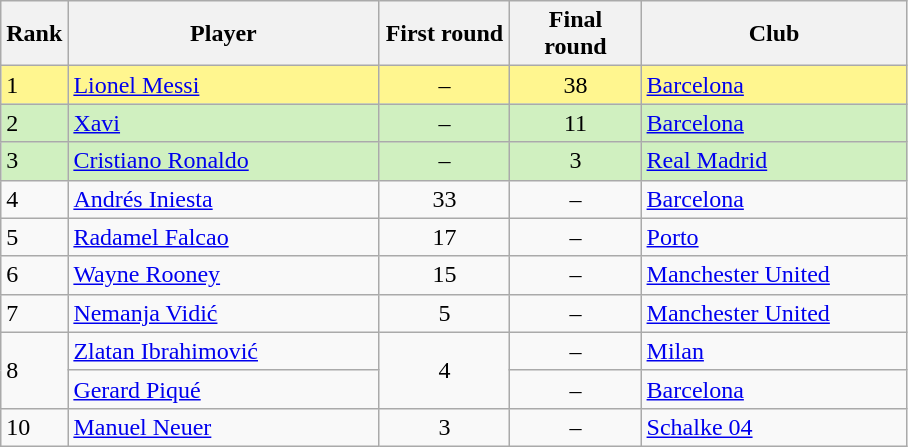<table class="wikitable">
<tr>
<th style="width:25px">Rank</th>
<th style="width:200px">Player</th>
<th style="width:80px">First round</th>
<th style="width:80px">Final round</th>
<th style="width:170px">Club</th>
</tr>
<tr bgcolor="#FFF68F">
<td>1</td>
<td> <a href='#'>Lionel Messi</a></td>
<td style="text-align:center">–</td>
<td style="text-align:center">38</td>
<td> <a href='#'>Barcelona</a></td>
</tr>
<tr bgcolor="#D0F0C0">
<td>2</td>
<td> <a href='#'>Xavi</a></td>
<td style="text-align:center">–</td>
<td style="text-align:center">11</td>
<td> <a href='#'>Barcelona</a></td>
</tr>
<tr bgcolor="#D0F0C0">
<td>3</td>
<td> <a href='#'>Cristiano Ronaldo</a></td>
<td style="text-align:center">–</td>
<td style="text-align:center">3</td>
<td> <a href='#'>Real Madrid</a></td>
</tr>
<tr>
<td>4</td>
<td> <a href='#'>Andrés Iniesta</a></td>
<td style="text-align:center">33</td>
<td style="text-align:center">–</td>
<td> <a href='#'>Barcelona</a></td>
</tr>
<tr>
<td>5</td>
<td> <a href='#'>Radamel Falcao</a></td>
<td style="text-align:center">17</td>
<td style="text-align:center">–</td>
<td> <a href='#'>Porto</a></td>
</tr>
<tr>
<td>6</td>
<td> <a href='#'>Wayne Rooney</a></td>
<td style="text-align:center">15</td>
<td style="text-align:center">–</td>
<td> <a href='#'>Manchester United</a></td>
</tr>
<tr>
<td>7</td>
<td> <a href='#'>Nemanja Vidić</a></td>
<td style="text-align:center">5</td>
<td style="text-align:center">–</td>
<td> <a href='#'>Manchester United</a></td>
</tr>
<tr>
<td rowspan="2">8 </td>
<td> <a href='#'>Zlatan Ibrahimović</a></td>
<td rowspan="2" style="text-align:center">4</td>
<td style="text-align:center">–</td>
<td> <a href='#'>Milan</a></td>
</tr>
<tr>
<td> <a href='#'>Gerard Piqué</a></td>
<td style="text-align:center">–</td>
<td> <a href='#'>Barcelona</a></td>
</tr>
<tr>
<td>10</td>
<td> <a href='#'>Manuel Neuer</a></td>
<td style="text-align:center">3</td>
<td style="text-align:center">–</td>
<td> <a href='#'>Schalke 04</a></td>
</tr>
</table>
